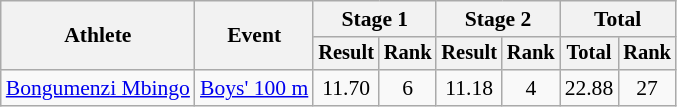<table class="wikitable" style="font-size:90%">
<tr>
<th rowspan=2>Athlete</th>
<th rowspan=2>Event</th>
<th colspan=2>Stage 1</th>
<th colspan=2>Stage 2</th>
<th colspan=2>Total</th>
</tr>
<tr style="font-size:95%">
<th>Result</th>
<th>Rank</th>
<th>Result</th>
<th>Rank</th>
<th>Total</th>
<th>Rank</th>
</tr>
<tr align=center>
<td align=left><a href='#'>Bongumenzi Mbingo</a></td>
<td align=left><a href='#'>Boys' 100 m</a></td>
<td>11.70</td>
<td>6</td>
<td>11.18</td>
<td>4</td>
<td>22.88</td>
<td>27</td>
</tr>
</table>
